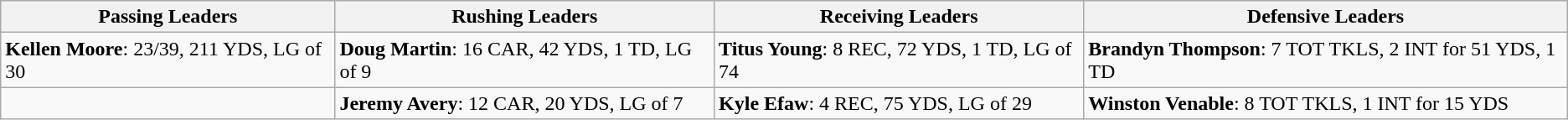<table class="wikitable">
<tr>
<th>Passing Leaders</th>
<th>Rushing Leaders</th>
<th>Receiving Leaders</th>
<th>Defensive Leaders</th>
</tr>
<tr>
<td><strong>Kellen Moore</strong>: 23/39, 211 YDS, LG of 30</td>
<td><strong>Doug Martin</strong>: 16 CAR, 42 YDS, 1 TD, LG of 9</td>
<td><strong>Titus Young</strong>: 8 REC, 72 YDS, 1 TD, LG of 74</td>
<td><strong>Brandyn Thompson</strong>: 7 TOT TKLS, 2 INT for 51 YDS, 1 TD</td>
</tr>
<tr>
<td></td>
<td><strong>Jeremy Avery</strong>: 12 CAR, 20 YDS, LG of 7</td>
<td><strong>Kyle Efaw</strong>: 4 REC, 75 YDS, LG of 29</td>
<td><strong>Winston Venable</strong>: 8 TOT TKLS, 1 INT for 15 YDS</td>
</tr>
</table>
